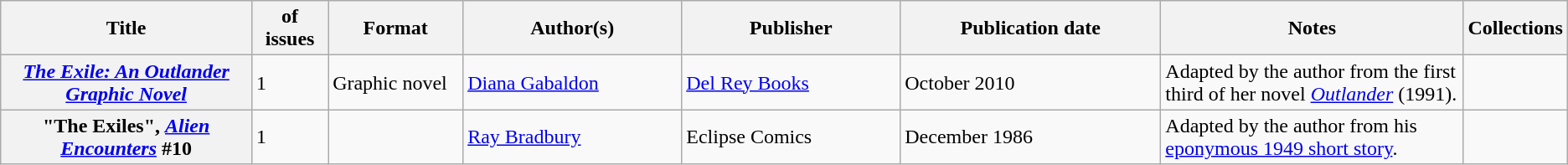<table class="wikitable">
<tr>
<th>Title</th>
<th style="width:40pt"> of issues</th>
<th style="width:75pt">Format</th>
<th style="width:125pt">Author(s)</th>
<th style="width:125pt">Publisher</th>
<th style="width:150pt">Publication date</th>
<th style="width:175pt">Notes</th>
<th>Collections</th>
</tr>
<tr>
<th><em><a href='#'>The Exile: An Outlander Graphic Novel</a></em></th>
<td>1</td>
<td>Graphic novel</td>
<td><a href='#'>Diana Gabaldon</a></td>
<td><a href='#'>Del Rey Books</a></td>
<td>October 2010</td>
<td>Adapted by the author from the first third of her novel <em><a href='#'>Outlander</a></em> (1991).</td>
<td></td>
</tr>
<tr>
<th>"The Exiles", <em><a href='#'>Alien Encounters</a></em> #10</th>
<td>1</td>
<td></td>
<td><a href='#'>Ray Bradbury</a></td>
<td>Eclipse Comics</td>
<td>December 1986</td>
<td>Adapted by the author from his <a href='#'>eponymous 1949 short story</a>.</td>
<td></td>
</tr>
</table>
